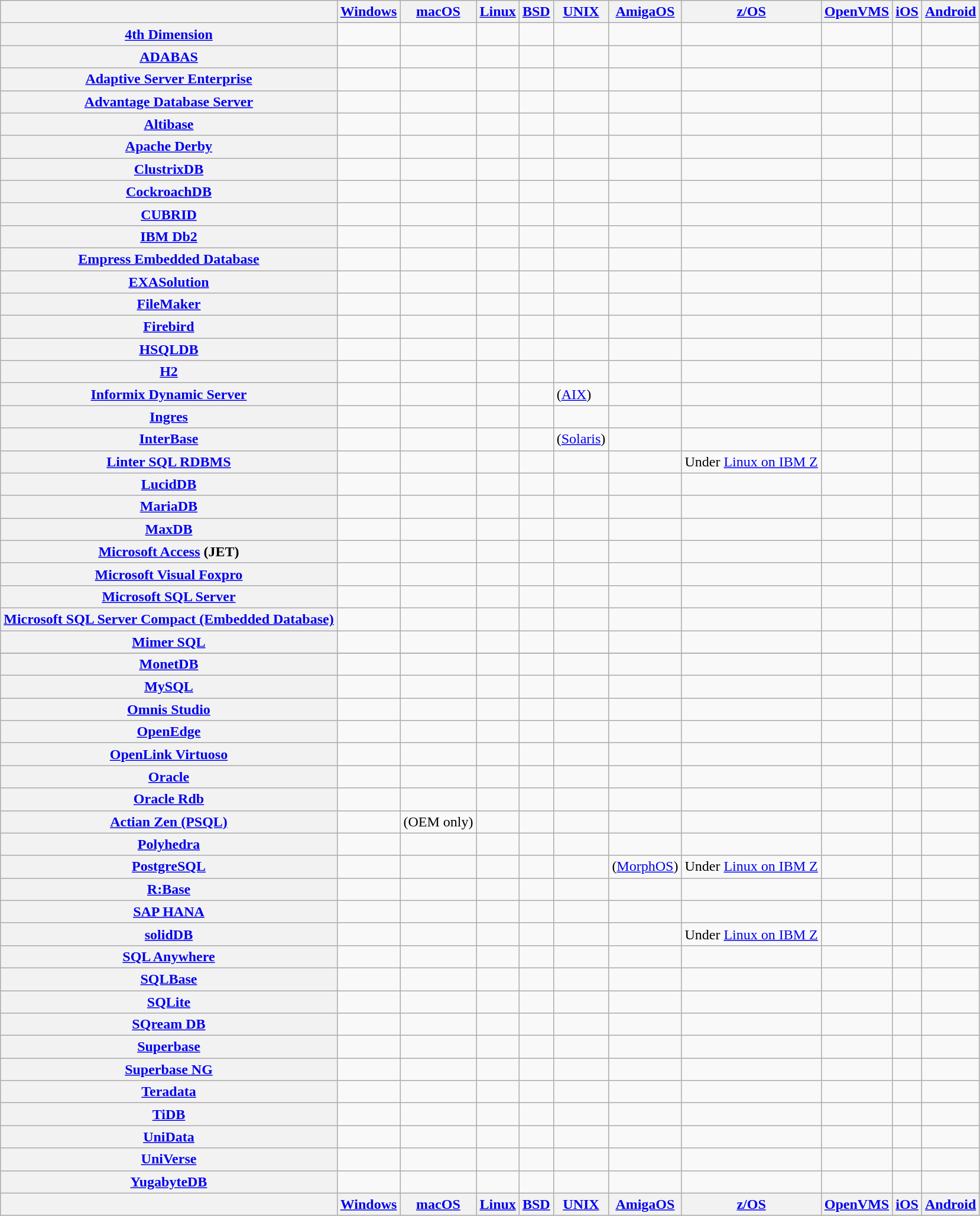<table class="wikitable sortable">
<tr>
<th></th>
<th><a href='#'>Windows</a></th>
<th><a href='#'>macOS</a></th>
<th><a href='#'>Linux</a></th>
<th><a href='#'>BSD</a></th>
<th><a href='#'>UNIX</a></th>
<th><a href='#'>AmigaOS</a></th>
<th><a href='#'>z/OS</a></th>
<th><a href='#'>OpenVMS</a></th>
<th><a href='#'>iOS</a></th>
<th><a href='#'>Android</a></th>
</tr>
<tr>
<th><a href='#'>4th Dimension</a></th>
<td></td>
<td></td>
<td></td>
<td></td>
<td></td>
<td></td>
<td></td>
<td></td>
<td></td>
<td></td>
</tr>
<tr>
<th><a href='#'>ADABAS</a></th>
<td></td>
<td></td>
<td></td>
<td></td>
<td></td>
<td></td>
<td></td>
<td></td>
<td></td>
<td></td>
</tr>
<tr>
<th><a href='#'>Adaptive Server Enterprise</a></th>
<td></td>
<td></td>
<td></td>
<td></td>
<td></td>
<td></td>
<td></td>
<td></td>
<td></td>
<td></td>
</tr>
<tr>
<th><a href='#'>Advantage Database Server</a></th>
<td></td>
<td></td>
<td></td>
<td></td>
<td></td>
<td></td>
<td></td>
<td></td>
<td></td>
<td></td>
</tr>
<tr>
<th><a href='#'>Altibase</a></th>
<td></td>
<td></td>
<td></td>
<td></td>
<td></td>
<td></td>
<td></td>
<td></td>
<td></td>
<td></td>
</tr>
<tr>
<th><a href='#'>Apache Derby</a></th>
<td></td>
<td></td>
<td></td>
<td></td>
<td></td>
<td></td>
<td></td>
<td></td>
<td></td>
<td></td>
</tr>
<tr>
<th><a href='#'>ClustrixDB</a></th>
<td></td>
<td></td>
<td></td>
<td></td>
<td></td>
<td></td>
<td></td>
<td></td>
<td></td>
<td></td>
</tr>
<tr>
<th><a href='#'>CockroachDB</a></th>
<td></td>
<td></td>
<td></td>
<td></td>
<td></td>
<td></td>
<td></td>
<td></td>
<td></td>
<td></td>
</tr>
<tr>
<th><a href='#'>CUBRID</a></th>
<td></td>
<td></td>
<td></td>
<td></td>
<td></td>
<td></td>
<td></td>
<td></td>
<td></td>
<td></td>
</tr>
<tr>
<th><a href='#'>IBM Db2</a></th>
<td></td>
<td></td>
<td></td>
<td></td>
<td></td>
<td></td>
<td></td>
<td></td>
<td></td>
<td></td>
</tr>
<tr>
<th><a href='#'>Empress Embedded Database</a></th>
<td></td>
<td></td>
<td></td>
<td></td>
<td></td>
<td></td>
<td></td>
<td></td>
<td></td>
<td></td>
</tr>
<tr>
<th><a href='#'>EXASolution</a></th>
<td></td>
<td></td>
<td></td>
<td></td>
<td></td>
<td></td>
<td></td>
<td></td>
<td></td>
<td></td>
</tr>
<tr>
<th><a href='#'>FileMaker</a></th>
<td></td>
<td></td>
<td></td>
<td></td>
<td></td>
<td></td>
<td></td>
<td></td>
<td></td>
<td></td>
</tr>
<tr>
<th><a href='#'>Firebird</a></th>
<td></td>
<td></td>
<td></td>
<td></td>
<td></td>
<td></td>
<td></td>
<td></td>
<td></td>
<td></td>
</tr>
<tr>
<th><a href='#'>HSQLDB</a></th>
<td></td>
<td></td>
<td></td>
<td></td>
<td></td>
<td></td>
<td></td>
<td></td>
<td></td>
<td></td>
</tr>
<tr>
<th><a href='#'>H2</a></th>
<td></td>
<td></td>
<td></td>
<td></td>
<td></td>
<td></td>
<td></td>
<td></td>
<td></td>
<td></td>
</tr>
<tr>
<th><a href='#'>Informix Dynamic Server</a></th>
<td></td>
<td></td>
<td></td>
<td></td>
<td> (<a href='#'>AIX</a>)</td>
<td></td>
<td></td>
<td></td>
<td></td>
<td></td>
</tr>
<tr>
<th><a href='#'>Ingres</a></th>
<td></td>
<td></td>
<td></td>
<td></td>
<td></td>
<td></td>
<td></td>
<td></td>
<td></td>
<td></td>
</tr>
<tr>
<th><a href='#'>InterBase</a></th>
<td></td>
<td></td>
<td></td>
<td></td>
<td> (<a href='#'>Solaris</a>)</td>
<td></td>
<td></td>
<td></td>
<td></td>
<td></td>
</tr>
<tr>
<th><a href='#'>Linter SQL RDBMS</a></th>
<td></td>
<td></td>
<td></td>
<td></td>
<td></td>
<td></td>
<td>Under <a href='#'>Linux on IBM Z</a></td>
<td></td>
<td></td>
<td></td>
</tr>
<tr>
<th><a href='#'>LucidDB</a></th>
<td></td>
<td></td>
<td></td>
<td></td>
<td></td>
<td></td>
<td></td>
<td></td>
<td></td>
<td></td>
</tr>
<tr>
<th><a href='#'>MariaDB</a></th>
<td></td>
<td></td>
<td></td>
<td></td>
<td></td>
<td></td>
<td></td>
<td></td>
<td></td>
<td></td>
</tr>
<tr>
<th><a href='#'>MaxDB</a></th>
<td></td>
<td></td>
<td></td>
<td></td>
<td></td>
<td></td>
<td></td>
<td></td>
<td></td>
<td></td>
</tr>
<tr>
<th><a href='#'>Microsoft Access</a> (JET)</th>
<td></td>
<td></td>
<td></td>
<td></td>
<td></td>
<td></td>
<td></td>
<td></td>
<td></td>
<td></td>
</tr>
<tr>
<th><a href='#'>Microsoft Visual Foxpro</a></th>
<td></td>
<td></td>
<td></td>
<td></td>
<td></td>
<td></td>
<td></td>
<td></td>
<td></td>
<td></td>
</tr>
<tr>
<th><a href='#'>Microsoft SQL Server</a></th>
<td></td>
<td></td>
<td></td>
<td></td>
<td></td>
<td></td>
<td></td>
<td></td>
<td></td>
<td></td>
</tr>
<tr>
<th><a href='#'>Microsoft SQL Server Compact (Embedded Database)</a></th>
<td></td>
<td></td>
<td></td>
<td></td>
<td></td>
<td></td>
<td></td>
<td></td>
<td></td>
<td></td>
</tr>
<tr>
<th><a href='#'>Mimer SQL</a></th>
<td></td>
<td></td>
<td></td>
<td></td>
<td></td>
<td></td>
<td></td>
<td></td>
<td></td>
<td></td>
</tr>
<tr>
</tr>
<tr>
<th><a href='#'>MonetDB</a></th>
<td></td>
<td></td>
<td></td>
<td></td>
<td></td>
<td></td>
<td></td>
<td></td>
<td></td>
<td></td>
</tr>
<tr>
<th><a href='#'>MySQL</a></th>
<td></td>
<td></td>
<td></td>
<td></td>
<td></td>
<td></td>
<td></td>
<td></td>
<td></td>
<td></td>
</tr>
<tr>
<th><a href='#'>Omnis Studio</a></th>
<td></td>
<td></td>
<td></td>
<td></td>
<td></td>
<td></td>
<td></td>
<td></td>
<td></td>
<td></td>
</tr>
<tr>
<th><a href='#'>OpenEdge</a></th>
<td></td>
<td></td>
<td></td>
<td></td>
<td></td>
<td></td>
<td></td>
<td></td>
<td></td>
<td></td>
</tr>
<tr>
<th><a href='#'>OpenLink Virtuoso</a></th>
<td></td>
<td></td>
<td></td>
<td></td>
<td></td>
<td></td>
<td></td>
<td></td>
<td></td>
<td></td>
</tr>
<tr>
<th><a href='#'>Oracle</a></th>
<td></td>
<td></td>
<td></td>
<td></td>
<td></td>
<td></td>
<td></td>
<td></td>
<td></td>
<td></td>
</tr>
<tr>
<th><a href='#'>Oracle Rdb</a></th>
<td></td>
<td></td>
<td></td>
<td></td>
<td></td>
<td></td>
<td></td>
<td></td>
<td></td>
<td></td>
</tr>
<tr>
<th><a href='#'>Actian Zen (PSQL)</a></th>
<td></td>
<td> (OEM only)</td>
<td></td>
<td></td>
<td></td>
<td></td>
<td></td>
<td></td>
<td></td>
<td></td>
</tr>
<tr>
<th><a href='#'>Polyhedra</a></th>
<td></td>
<td></td>
<td></td>
<td></td>
<td></td>
<td></td>
<td></td>
<td></td>
<td></td>
<td></td>
</tr>
<tr>
<th><a href='#'>PostgreSQL</a></th>
<td></td>
<td></td>
<td></td>
<td></td>
<td></td>
<td> (<a href='#'>MorphOS</a>)</td>
<td>Under <a href='#'>Linux on IBM Z</a></td>
<td></td>
<td></td>
<td></td>
</tr>
<tr>
<th><a href='#'>R:Base</a></th>
<td></td>
<td></td>
<td></td>
<td></td>
<td></td>
<td></td>
<td></td>
<td></td>
<td></td>
<td></td>
</tr>
<tr>
<th><a href='#'>SAP HANA</a></th>
<td></td>
<td></td>
<td></td>
<td></td>
<td></td>
<td></td>
<td></td>
<td></td>
<td></td>
<td></td>
</tr>
<tr>
<th><a href='#'>solidDB</a></th>
<td></td>
<td></td>
<td></td>
<td></td>
<td></td>
<td></td>
<td>Under <a href='#'>Linux on IBM Z</a></td>
<td></td>
<td></td>
<td></td>
</tr>
<tr>
<th><a href='#'>SQL Anywhere</a></th>
<td></td>
<td></td>
<td></td>
<td></td>
<td></td>
<td></td>
<td></td>
<td></td>
<td></td>
<td></td>
</tr>
<tr>
<th><a href='#'>SQLBase</a></th>
<td></td>
<td></td>
<td></td>
<td></td>
<td></td>
<td></td>
<td></td>
<td></td>
<td></td>
<td></td>
</tr>
<tr>
<th><a href='#'>SQLite</a></th>
<td></td>
<td></td>
<td></td>
<td></td>
<td></td>
<td></td>
<td></td>
<td></td>
<td></td>
<td></td>
</tr>
<tr>
<th><a href='#'>SQream DB</a></th>
<td></td>
<td></td>
<td></td>
<td></td>
<td></td>
<td></td>
<td></td>
<td></td>
<td></td>
<td></td>
</tr>
<tr>
<th><a href='#'>Superbase</a></th>
<td></td>
<td></td>
<td></td>
<td></td>
<td></td>
<td></td>
<td></td>
<td></td>
<td></td>
<td></td>
</tr>
<tr>
<th><a href='#'>Superbase NG</a></th>
<td></td>
<td></td>
<td></td>
<td></td>
<td></td>
<td></td>
<td></td>
<td></td>
<td></td>
<td></td>
</tr>
<tr>
<th><a href='#'>Teradata</a></th>
<td></td>
<td></td>
<td></td>
<td></td>
<td></td>
<td></td>
<td></td>
<td></td>
<td></td>
<td></td>
</tr>
<tr>
<th><a href='#'>TiDB</a></th>
<td></td>
<td></td>
<td></td>
<td></td>
<td></td>
<td></td>
<td></td>
<td></td>
<td></td>
<td></td>
</tr>
<tr>
<th><a href='#'>UniData</a></th>
<td></td>
<td></td>
<td></td>
<td></td>
<td></td>
<td></td>
<td></td>
<td></td>
<td></td>
<td></td>
</tr>
<tr>
<th><a href='#'>UniVerse</a></th>
<td></td>
<td></td>
<td></td>
<td></td>
<td></td>
<td></td>
<td></td>
<td></td>
<td></td>
<td></td>
</tr>
<tr>
<th><a href='#'>YugabyteDB</a></th>
<td></td>
<td></td>
<td></td>
<td></td>
<td></td>
<td></td>
<td></td>
<td></td>
<td></td>
<td></td>
</tr>
<tr>
<th></th>
<th><a href='#'>Windows</a></th>
<th><a href='#'>macOS</a></th>
<th><a href='#'>Linux</a></th>
<th><a href='#'>BSD</a></th>
<th><a href='#'>UNIX</a></th>
<th><a href='#'>AmigaOS</a></th>
<th><a href='#'>z/OS</a></th>
<th><a href='#'>OpenVMS</a></th>
<th><a href='#'>iOS</a></th>
<th><a href='#'>Android</a></th>
</tr>
</table>
